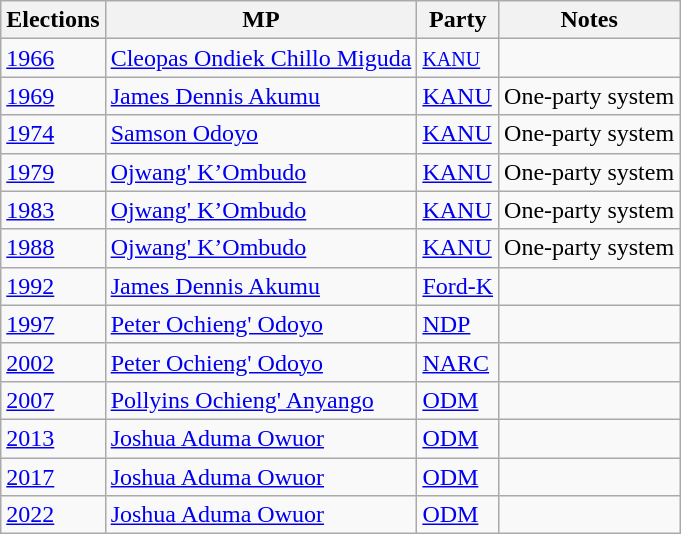<table class="wikitable">
<tr>
<th>Elections</th>
<th>MP </th>
<th>Party</th>
<th>Notes</th>
</tr>
<tr>
<td><a href='#'>1966</a></td>
<td><a href='#'>Cleopas Ondiek Chillo Miguda</a></td>
<td><a href='#'><small>KANU</small></a></td>
<td></td>
</tr>
<tr>
<td><a href='#'>1969</a></td>
<td><a href='#'>James Dennis Akumu</a></td>
<td><a href='#'>KANU</a></td>
<td>One-party system</td>
</tr>
<tr>
<td><a href='#'>1974</a></td>
<td><a href='#'>Samson Odoyo</a></td>
<td><a href='#'>KANU</a></td>
<td>One-party system</td>
</tr>
<tr>
<td><a href='#'>1979</a></td>
<td><a href='#'>Ojwang' K’Ombudo</a></td>
<td><a href='#'>KANU</a></td>
<td>One-party system</td>
</tr>
<tr>
<td><a href='#'>1983</a></td>
<td><a href='#'>Ojwang' K’Ombudo</a></td>
<td><a href='#'>KANU</a></td>
<td>One-party system</td>
</tr>
<tr>
<td><a href='#'>1988</a></td>
<td><a href='#'>Ojwang' K’Ombudo</a></td>
<td><a href='#'>KANU</a></td>
<td>One-party system</td>
</tr>
<tr>
<td><a href='#'>1992</a></td>
<td><a href='#'>James Dennis Akumu</a></td>
<td><a href='#'>Ford-K</a></td>
<td></td>
</tr>
<tr>
<td><a href='#'>1997</a></td>
<td><a href='#'>Peter Ochieng' Odoyo</a></td>
<td><a href='#'>NDP</a></td>
<td></td>
</tr>
<tr>
<td><a href='#'>2002</a></td>
<td><a href='#'>Peter Ochieng' Odoyo</a></td>
<td><a href='#'>NARC</a></td>
<td></td>
</tr>
<tr>
<td><a href='#'>2007</a></td>
<td><a href='#'>Pollyins Ochieng' Anyango</a></td>
<td><a href='#'>ODM</a></td>
<td></td>
</tr>
<tr>
<td><a href='#'>2013</a></td>
<td><a href='#'>Joshua Aduma Owuor</a></td>
<td><a href='#'>ODM</a></td>
<td></td>
</tr>
<tr>
<td><a href='#'>2017</a></td>
<td><a href='#'>Joshua Aduma Owuor</a></td>
<td><a href='#'>ODM</a></td>
<td></td>
</tr>
<tr>
<td><a href='#'>2022</a></td>
<td><a href='#'>Joshua Aduma Owuor</a></td>
<td><a href='#'>ODM</a></td>
<td></td>
</tr>
</table>
